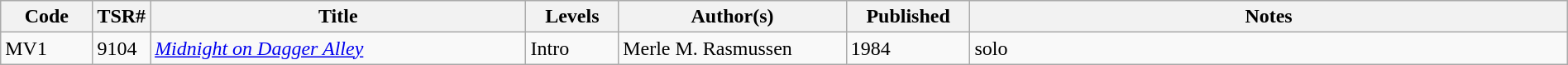<table class="wikitable" style="width: 100%">
<tr>
<th scope="col" style="width: 6%;">Code</th>
<th>TSR#</th>
<th scope="col" style="width: 25%;">Title</th>
<th scope="col" style="width: 6%;">Levels</th>
<th scope="col" style="width: 15%;">Author(s)</th>
<th scope="col" style="width: 8%;">Published</th>
<th scope="col" style="width: 40%;">Notes</th>
</tr>
<tr>
<td>MV1</td>
<td>9104</td>
<td><em><a href='#'>Midnight on Dagger Alley</a></em></td>
<td>Intro</td>
<td>Merle M. Rasmussen</td>
<td>1984</td>
<td>solo  </td>
</tr>
</table>
